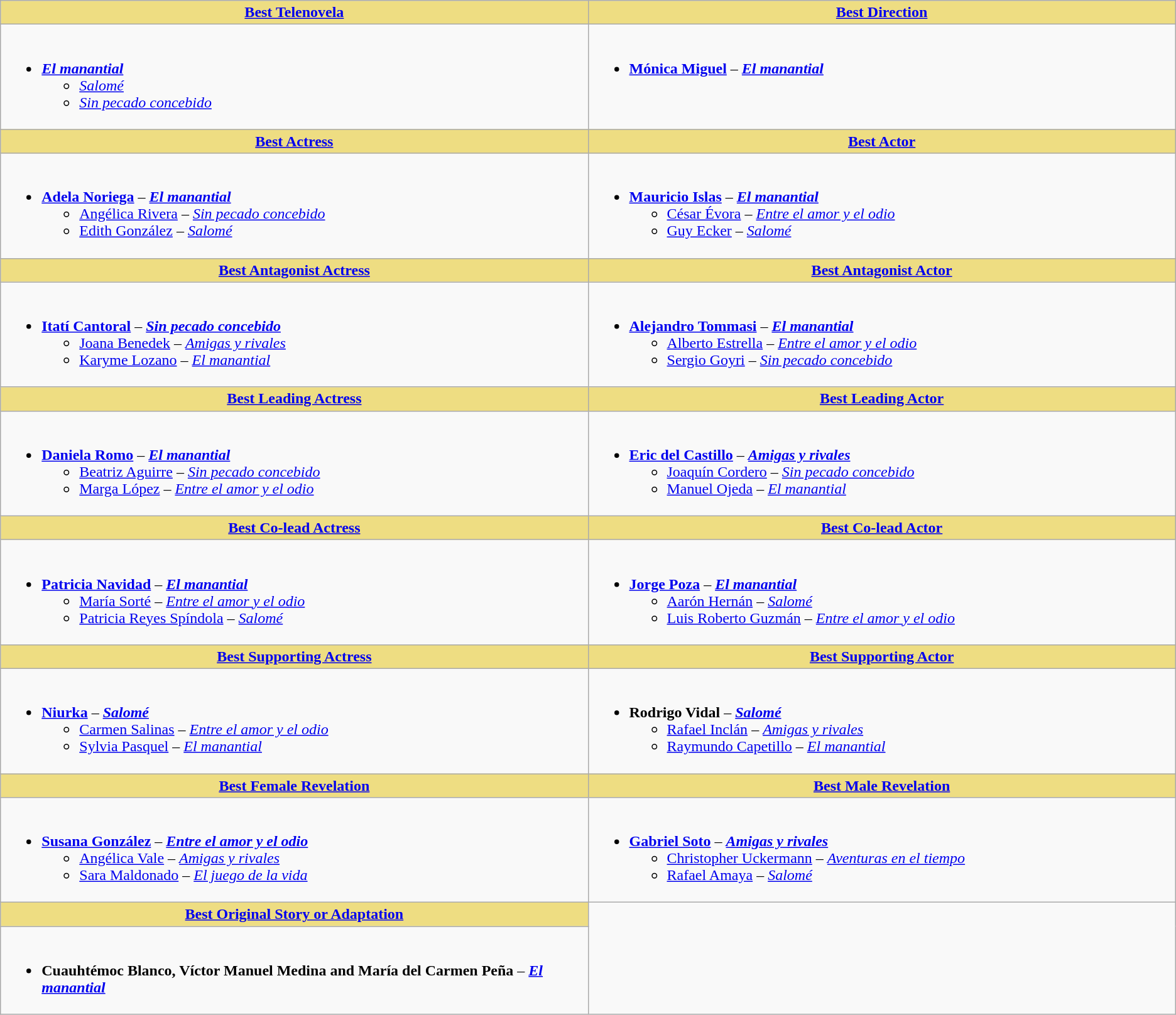<table class="wikitable">
<tr>
<th style="background:#EEDD82; width:50%"><a href='#'>Best Telenovela</a></th>
<th style="background:#EEDD82; width:50%"><a href='#'>Best Direction</a></th>
</tr>
<tr>
<td valign="top"><br><ul><li><strong><em><a href='#'>El manantial</a></em></strong><ul><li><em><a href='#'>Salomé</a></em></li><li><em><a href='#'>Sin pecado concebido</a></em></li></ul></li></ul></td>
<td valign="top"><br><ul><li><strong><a href='#'>Mónica Miguel</a></strong> – <strong><em><a href='#'>El manantial</a></em></strong></li></ul></td>
</tr>
<tr>
<th style="background:#EEDD82; width:50%"><a href='#'>Best Actress</a></th>
<th style="background:#EEDD82; width:50%"><a href='#'>Best Actor</a></th>
</tr>
<tr>
<td valign="top"><br><ul><li><strong><a href='#'>Adela Noriega</a></strong> – <strong><em><a href='#'>El manantial</a></em></strong><ul><li><a href='#'>Angélica Rivera</a> – <em><a href='#'>Sin pecado concebido</a></em></li><li><a href='#'>Edith González</a> – <em><a href='#'>Salomé</a></em></li></ul></li></ul></td>
<td valign="top"><br><ul><li><strong><a href='#'>Mauricio Islas</a></strong> – <strong><em><a href='#'>El manantial</a></em></strong><ul><li><a href='#'>César Évora</a> – <em><a href='#'>Entre el amor y el odio</a></em></li><li><a href='#'>Guy Ecker</a> – <em><a href='#'>Salomé</a></em></li></ul></li></ul></td>
</tr>
<tr>
<th style="background:#EEDD82; width:50%"><a href='#'>Best Antagonist Actress</a></th>
<th style="background:#EEDD82; width:50%"><a href='#'>Best Antagonist Actor</a></th>
</tr>
<tr>
<td valign="top"><br><ul><li><strong><a href='#'>Itatí Cantoral</a></strong> – <strong><em><a href='#'>Sin pecado concebido</a></em></strong><ul><li><a href='#'>Joana Benedek</a> – <em><a href='#'>Amigas y rivales</a></em></li><li><a href='#'>Karyme Lozano</a> – <em><a href='#'>El manantial</a></em></li></ul></li></ul></td>
<td valign="top"><br><ul><li><strong><a href='#'>Alejandro Tommasi</a></strong> – <strong><em><a href='#'>El manantial</a></em></strong><ul><li><a href='#'>Alberto Estrella</a> – <em><a href='#'>Entre el amor y el odio</a></em></li><li><a href='#'>Sergio Goyri</a> – <em><a href='#'>Sin pecado concebido</a></em></li></ul></li></ul></td>
</tr>
<tr>
<th style="background:#EEDD82; width:50%"><a href='#'>Best Leading Actress</a></th>
<th style="background:#EEDD82; width:50%"><a href='#'>Best Leading Actor</a></th>
</tr>
<tr>
<td valign="top"><br><ul><li><strong><a href='#'>Daniela Romo</a></strong> – <strong><em><a href='#'>El manantial</a></em></strong><ul><li><a href='#'>Beatriz Aguirre</a> – <em><a href='#'>Sin pecado concebido</a></em></li><li><a href='#'>Marga López</a> – <em><a href='#'>Entre el amor y el odio</a></em></li></ul></li></ul></td>
<td valign="top"><br><ul><li><strong><a href='#'>Eric del Castillo</a></strong> – <strong><em><a href='#'>Amigas y rivales</a></em></strong><ul><li><a href='#'>Joaquín Cordero</a> – <em><a href='#'>Sin pecado concebido</a></em></li><li><a href='#'>Manuel Ojeda</a> – <em><a href='#'>El manantial</a></em></li></ul></li></ul></td>
</tr>
<tr>
<th style="background:#EEDD82; width:50%"><a href='#'>Best Co-lead Actress</a></th>
<th style="background:#EEDD82; width:50%"><a href='#'>Best Co-lead Actor</a></th>
</tr>
<tr>
<td valign="top"><br><ul><li><strong><a href='#'>Patricia Navidad</a></strong> – <strong><em><a href='#'>El manantial</a></em></strong><ul><li><a href='#'>María Sorté</a> – <em><a href='#'>Entre el amor y el odio</a></em></li><li><a href='#'>Patricia Reyes Spíndola</a> – <em><a href='#'>Salomé</a></em></li></ul></li></ul></td>
<td valign="top"><br><ul><li><strong><a href='#'>Jorge Poza</a></strong> – <strong><em><a href='#'>El manantial</a></em></strong><ul><li><a href='#'>Aarón Hernán</a> – <em><a href='#'>Salomé</a></em></li><li><a href='#'>Luis Roberto Guzmán</a> – <em><a href='#'>Entre el amor y el odio</a></em></li></ul></li></ul></td>
</tr>
<tr>
<th style="background:#EEDD82; width:50%"><a href='#'>Best Supporting Actress</a></th>
<th style="background:#EEDD82; width:50%"><a href='#'>Best Supporting Actor</a></th>
</tr>
<tr>
<td valign="top"><br><ul><li><strong><a href='#'>Niurka</a></strong> – <strong><em><a href='#'>Salomé</a></em></strong><ul><li><a href='#'>Carmen Salinas</a> – <em><a href='#'>Entre el amor y el odio</a></em></li><li><a href='#'>Sylvia Pasquel</a> – <em><a href='#'>El manantial</a></em></li></ul></li></ul></td>
<td valign="top"><br><ul><li><strong>Rodrigo Vidal</strong> – <strong><em><a href='#'>Salomé</a></em></strong><ul><li><a href='#'>Rafael Inclán</a> – <em><a href='#'>Amigas y rivales</a></em></li><li><a href='#'>Raymundo Capetillo</a> – <em><a href='#'>El manantial</a></em></li></ul></li></ul></td>
</tr>
<tr>
<th style="background:#EEDD82; width:50%"><a href='#'>Best Female Revelation</a></th>
<th style="background:#EEDD82; width:50%"><a href='#'>Best Male Revelation</a></th>
</tr>
<tr>
<td valign="top"><br><ul><li><strong><a href='#'>Susana González</a></strong> – <strong><em><a href='#'>Entre el amor y el odio</a></em></strong><ul><li><a href='#'>Angélica Vale</a> – <em><a href='#'>Amigas y rivales</a></em></li><li><a href='#'>Sara Maldonado</a> – <em><a href='#'>El juego de la vida</a></em></li></ul></li></ul></td>
<td valign="top"><br><ul><li><strong><a href='#'>Gabriel Soto</a></strong> – <strong><em><a href='#'>Amigas y rivales</a></em></strong><ul><li><a href='#'>Christopher Uckermann</a> – <em><a href='#'>Aventuras en el tiempo</a></em></li><li><a href='#'>Rafael Amaya</a> – <em><a href='#'>Salomé</a></em></li></ul></li></ul></td>
</tr>
<tr>
<th style="background:#EEDD82; width:50%"><a href='#'>Best Original Story or Adaptation</a></th>
</tr>
<tr>
<td valign="top"><br><ul><li><strong>Cuauhtémoc Blanco, Víctor Manuel Medina and María del Carmen Peña</strong> – <strong><em><a href='#'>El manantial</a></em></strong></li></ul></td>
</tr>
</table>
